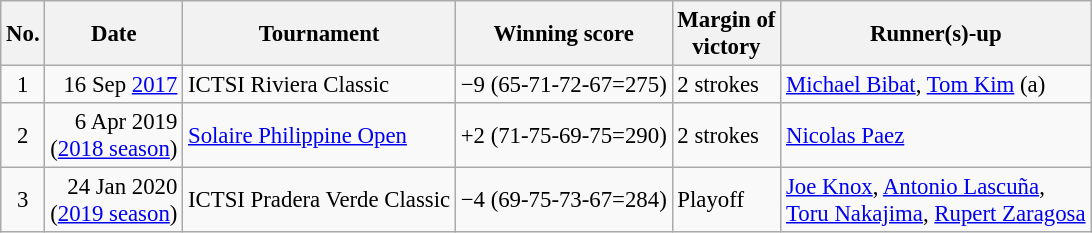<table class="wikitable" style="font-size:95%;">
<tr>
<th>No.</th>
<th>Date</th>
<th>Tournament</th>
<th>Winning score</th>
<th>Margin of<br>victory</th>
<th>Runner(s)-up</th>
</tr>
<tr>
<td align=center>1</td>
<td align=right>16 Sep <a href='#'>2017</a></td>
<td>ICTSI Riviera Classic</td>
<td>−9 (65-71-72-67=275)</td>
<td>2 strokes</td>
<td> <a href='#'>Michael Bibat</a>,  <a href='#'>Tom Kim</a> (a)</td>
</tr>
<tr>
<td align=center>2</td>
<td align=right>6 Apr 2019<br>(<a href='#'>2018 season</a>)</td>
<td><a href='#'>Solaire Philippine Open</a></td>
<td>+2 (71-75-69-75=290)</td>
<td>2 strokes</td>
<td> <a href='#'>Nicolas Paez</a></td>
</tr>
<tr>
<td align=center>3</td>
<td align=right>24 Jan 2020<br>(<a href='#'>2019 season</a>)</td>
<td>ICTSI Pradera Verde Classic</td>
<td>−4 (69-75-73-67=284)</td>
<td>Playoff</td>
<td> <a href='#'>Joe Knox</a>,  <a href='#'>Antonio Lascuña</a>,<br> <a href='#'>Toru Nakajima</a>,  <a href='#'>Rupert Zaragosa</a></td>
</tr>
</table>
